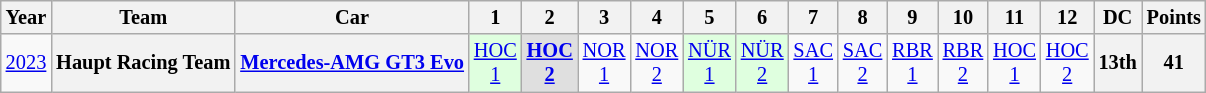<table class="wikitable" style="text-align:center; font-size:85%">
<tr>
<th>Year</th>
<th>Team</th>
<th>Car</th>
<th>1</th>
<th>2</th>
<th>3</th>
<th>4</th>
<th>5</th>
<th>6</th>
<th>7</th>
<th>8</th>
<th>9</th>
<th>10</th>
<th>11</th>
<th>12</th>
<th>DC</th>
<th>Points</th>
</tr>
<tr>
<td><a href='#'>2023</a></td>
<th nowrap>Haupt Racing Team</th>
<th nowrap><a href='#'>Mercedes-AMG GT3 Evo</a></th>
<td style="background:#DFFFDF;"><a href='#'>HOC<br>1</a><br></td>
<td style="background:#DFDFDF;"><strong><a href='#'>HOC<br>2</a></strong><br></td>
<td style="background:#;"><a href='#'>NOR<br>1</a></td>
<td style="background:#;"><a href='#'>NOR<br>2</a></td>
<td style="background:#DFFFDF;"><a href='#'>NÜR<br>1</a><br></td>
<td style="background:#DFFFDF;"><a href='#'>NÜR<br>2</a><br></td>
<td style="background:#;"><a href='#'>SAC<br>1</a></td>
<td style="background:#;"><a href='#'>SAC<br>2</a></td>
<td style="background:#;"><a href='#'>RBR<br>1</a></td>
<td style="background:#;"><a href='#'>RBR<br>2</a></td>
<td style="background:#;"><a href='#'>HOC<br>1</a></td>
<td style="background:#;"><a href='#'>HOC<br>2</a></td>
<th>13th</th>
<th>41</th>
</tr>
</table>
